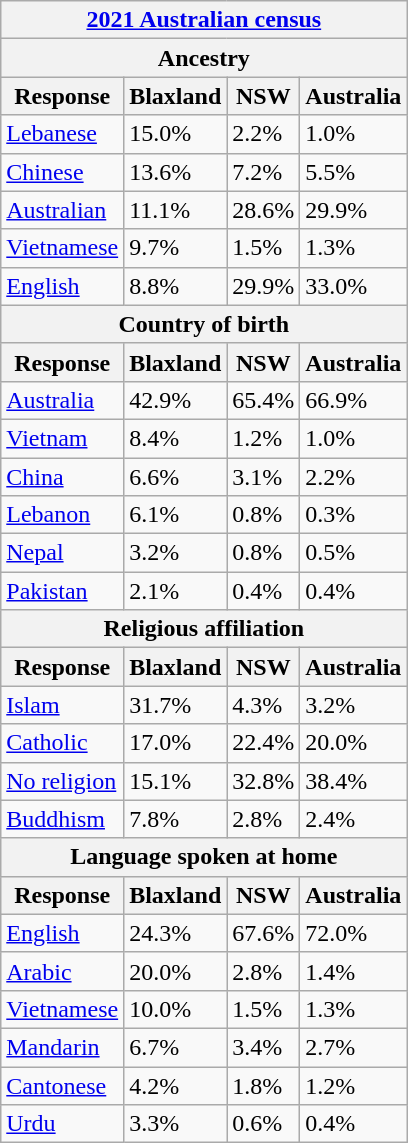<table class="wikitable">
<tr>
<th colspan="4"><a href='#'>2021 Australian census</a></th>
</tr>
<tr>
<th colspan="4">Ancestry</th>
</tr>
<tr>
<th>Response</th>
<th>Blaxland</th>
<th>NSW</th>
<th>Australia</th>
</tr>
<tr>
<td><a href='#'>Lebanese</a></td>
<td>15.0%</td>
<td>2.2%</td>
<td>1.0%</td>
</tr>
<tr>
<td><a href='#'>Chinese</a></td>
<td>13.6%</td>
<td>7.2%</td>
<td>5.5%</td>
</tr>
<tr>
<td><a href='#'>Australian</a></td>
<td>11.1%</td>
<td>28.6%</td>
<td>29.9%</td>
</tr>
<tr>
<td><a href='#'>Vietnamese</a></td>
<td>9.7%</td>
<td>1.5%</td>
<td>1.3%</td>
</tr>
<tr>
<td><a href='#'>English</a></td>
<td>8.8%</td>
<td>29.9%</td>
<td>33.0%</td>
</tr>
<tr>
<th colspan="4">Country of birth</th>
</tr>
<tr>
<th>Response</th>
<th>Blaxland</th>
<th>NSW</th>
<th>Australia</th>
</tr>
<tr>
<td><a href='#'>Australia</a></td>
<td>42.9%</td>
<td>65.4%</td>
<td>66.9%</td>
</tr>
<tr>
<td><a href='#'>Vietnam</a></td>
<td>8.4%</td>
<td>1.2%</td>
<td>1.0%</td>
</tr>
<tr>
<td><a href='#'>China</a></td>
<td>6.6%</td>
<td>3.1%</td>
<td>2.2%</td>
</tr>
<tr>
<td><a href='#'>Lebanon</a></td>
<td>6.1%</td>
<td>0.8%</td>
<td>0.3%</td>
</tr>
<tr>
<td><a href='#'>Nepal</a></td>
<td>3.2%</td>
<td>0.8%</td>
<td>0.5%</td>
</tr>
<tr>
<td><a href='#'>Pakistan</a></td>
<td>2.1%</td>
<td>0.4%</td>
<td>0.4%</td>
</tr>
<tr>
<th colspan="4">Religious affiliation</th>
</tr>
<tr>
<th>Response</th>
<th>Blaxland</th>
<th>NSW</th>
<th>Australia</th>
</tr>
<tr>
<td><a href='#'>Islam</a></td>
<td>31.7%</td>
<td>4.3%</td>
<td>3.2%</td>
</tr>
<tr>
<td><a href='#'>Catholic</a></td>
<td>17.0%</td>
<td>22.4%</td>
<td>20.0%</td>
</tr>
<tr>
<td><a href='#'>No religion</a></td>
<td>15.1%</td>
<td>32.8%</td>
<td>38.4%</td>
</tr>
<tr>
<td><a href='#'>Buddhism</a></td>
<td>7.8%</td>
<td>2.8%</td>
<td>2.4%</td>
</tr>
<tr>
<th colspan="4">Language spoken at home</th>
</tr>
<tr>
<th>Response</th>
<th>Blaxland</th>
<th>NSW</th>
<th>Australia</th>
</tr>
<tr>
<td><a href='#'>English</a></td>
<td>24.3%</td>
<td>67.6%</td>
<td>72.0%</td>
</tr>
<tr>
<td><a href='#'>Arabic</a></td>
<td>20.0%</td>
<td>2.8%</td>
<td>1.4%</td>
</tr>
<tr>
<td><a href='#'>Vietnamese</a></td>
<td>10.0%</td>
<td>1.5%</td>
<td>1.3%</td>
</tr>
<tr>
<td><a href='#'>Mandarin</a></td>
<td>6.7%</td>
<td>3.4%</td>
<td>2.7%</td>
</tr>
<tr>
<td><a href='#'>Cantonese</a></td>
<td>4.2%</td>
<td>1.8%</td>
<td>1.2%</td>
</tr>
<tr>
<td><a href='#'>Urdu</a></td>
<td>3.3%</td>
<td>0.6%</td>
<td>0.4%</td>
</tr>
</table>
